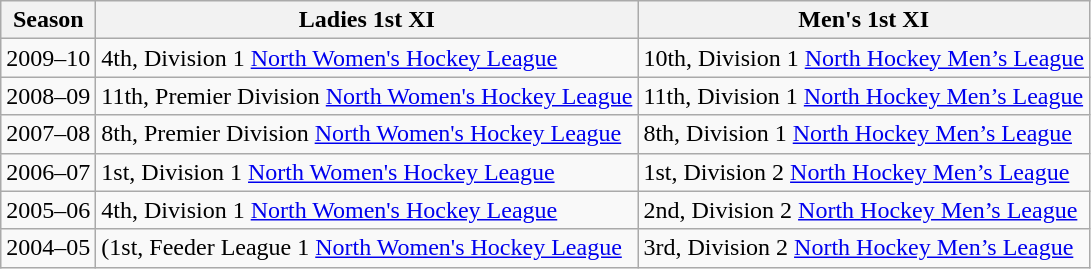<table class="wikitable" border="1">
<tr>
<th><strong>Season</strong></th>
<th><strong>Ladies 1st XI</strong></th>
<th><strong>Men's 1st XI</strong></th>
</tr>
<tr>
<td>2009–10</td>
<td>4th, Division 1 <a href='#'>North Women's Hockey League</a></td>
<td>10th, Division 1 <a href='#'>North Hockey Men’s League</a></td>
</tr>
<tr>
<td>2008–09</td>
<td>11th, Premier Division <a href='#'>North Women's Hockey League</a></td>
<td>11th, Division 1 <a href='#'>North Hockey Men’s League</a></td>
</tr>
<tr>
<td>2007–08</td>
<td>8th, Premier Division <a href='#'>North Women's Hockey League</a></td>
<td>8th, Division 1 <a href='#'>North Hockey Men’s League</a></td>
</tr>
<tr>
<td>2006–07</td>
<td>1st, Division 1 <a href='#'>North Women's Hockey League</a></td>
<td>1st, Division 2 <a href='#'>North Hockey Men’s League</a></td>
</tr>
<tr>
<td>2005–06</td>
<td>4th, Division 1 <a href='#'>North Women's Hockey League</a></td>
<td>2nd, Division 2 <a href='#'>North Hockey Men’s League</a></td>
</tr>
<tr>
<td>2004–05</td>
<td>(1st, Feeder League 1 <a href='#'>North Women's Hockey League</a></td>
<td>3rd, Division 2 <a href='#'>North Hockey Men’s League</a></td>
</tr>
</table>
